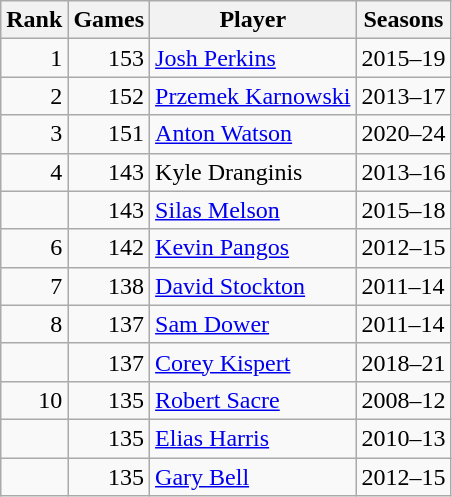<table class="wikitable outercollapse">
<tr>
<th>Rank</th>
<th>Games</th>
<th>Player</th>
<th>Seasons</th>
</tr>
<tr>
<td style="text-align:right;">1</td>
<td style="text-align:right;">153</td>
<td><a href='#'>Josh Perkins</a></td>
<td>2015–19</td>
</tr>
<tr>
<td style="text-align:right;">2</td>
<td style="text-align:right;">152</td>
<td><a href='#'>Przemek Karnowski</a></td>
<td>2013–17</td>
</tr>
<tr>
<td style="text-align:right;">3</td>
<td style="text-align:right;">151</td>
<td><a href='#'>Anton Watson</a></td>
<td>2020–24</td>
</tr>
<tr>
<td style="text-align:right;">4</td>
<td style="text-align:right;">143</td>
<td>Kyle Dranginis</td>
<td>2013–16</td>
</tr>
<tr>
<td style="text-align:right;"></td>
<td style="text-align:right;">143</td>
<td><a href='#'>Silas Melson</a></td>
<td>2015–18</td>
</tr>
<tr>
<td style="text-align:right;">6</td>
<td style="text-align:right;">142</td>
<td><a href='#'>Kevin Pangos</a></td>
<td>2012–15</td>
</tr>
<tr>
<td style="text-align:right;">7</td>
<td style="text-align:right;">138</td>
<td><a href='#'>David Stockton</a></td>
<td>2011–14</td>
</tr>
<tr>
<td style="text-align:right;">8</td>
<td style="text-align:right;">137</td>
<td><a href='#'>Sam Dower</a></td>
<td>2011–14</td>
</tr>
<tr>
<td style="text-align:right;"></td>
<td style="text-align:right;">137</td>
<td><a href='#'>Corey Kispert</a></td>
<td>2018–21</td>
</tr>
<tr>
<td style="text-align:right;">10</td>
<td style="text-align:right;">135</td>
<td><a href='#'>Robert Sacre</a></td>
<td>2008–12</td>
</tr>
<tr>
<td style="text-align:right;"></td>
<td style="text-align:right;">135</td>
<td><a href='#'>Elias Harris</a></td>
<td>2010–13</td>
</tr>
<tr>
<td style="text-align:right;"></td>
<td style="text-align:right;">135</td>
<td><a href='#'>Gary Bell</a></td>
<td>2012–15</td>
</tr>
</table>
